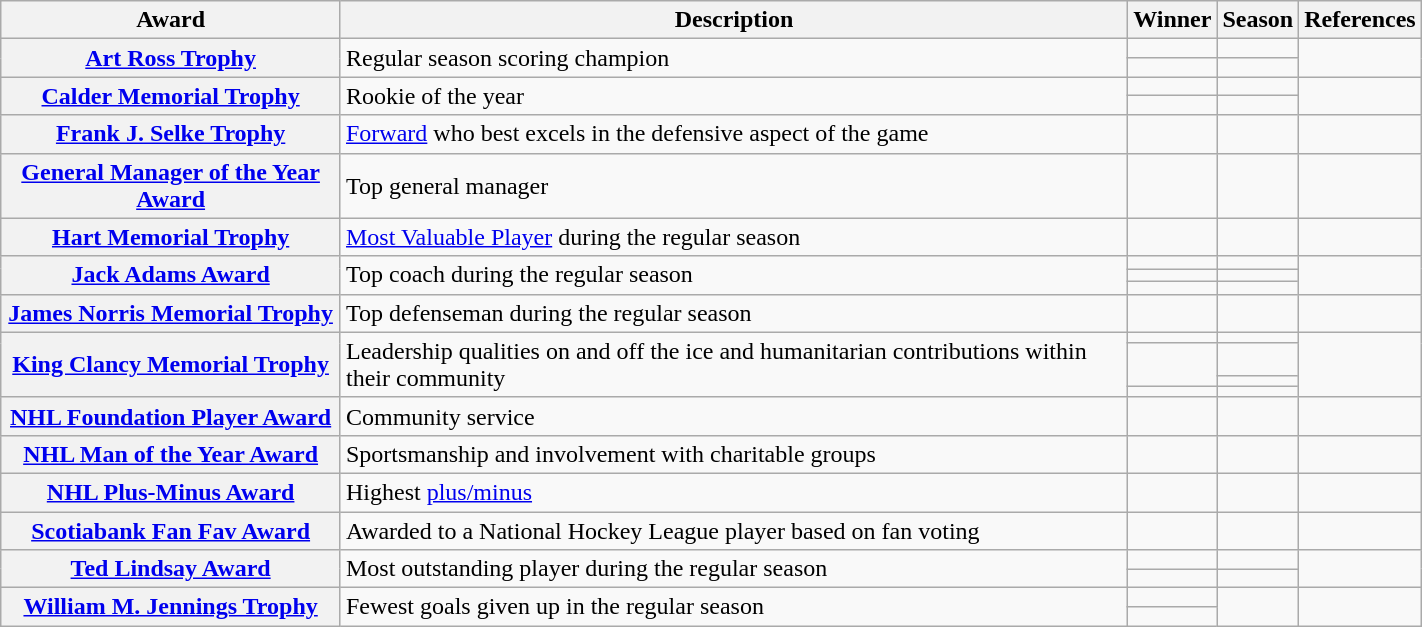<table class="wikitable sortable" width="75%">
<tr>
<th scope="col">Award</th>
<th scope="col" class="unsortable">Description</th>
<th scope="col">Winner</th>
<th scope="col">Season</th>
<th scope="col" class="unsortable">References</th>
</tr>
<tr>
<th scope="row" rowspan="2"><a href='#'>Art Ross Trophy</a></th>
<td rowspan="2">Regular season scoring champion</td>
<td></td>
<td></td>
<td rowspan="2"></td>
</tr>
<tr>
<td></td>
<td></td>
</tr>
<tr>
<th scope="row" rowspan="2"><a href='#'>Calder Memorial Trophy</a></th>
<td rowspan="2">Rookie of the year</td>
<td></td>
<td></td>
<td rowspan="2"></td>
</tr>
<tr>
<td></td>
<td></td>
</tr>
<tr>
<th scope="row"><a href='#'>Frank J. Selke Trophy</a></th>
<td><a href='#'>Forward</a> who best excels in the defensive aspect of the game</td>
<td></td>
<td></td>
<td></td>
</tr>
<tr>
<th scope="row"><a href='#'>General Manager of the Year Award</a></th>
<td>Top general manager</td>
<td></td>
<td></td>
<td></td>
</tr>
<tr>
<th scope="row"><a href='#'>Hart Memorial Trophy</a></th>
<td><a href='#'>Most Valuable Player</a> during the regular season</td>
<td></td>
<td></td>
<td></td>
</tr>
<tr>
<th scope="row" rowspan="3"><a href='#'>Jack Adams Award</a></th>
<td rowspan="3">Top coach during the regular season</td>
<td></td>
<td></td>
<td rowspan="3"></td>
</tr>
<tr>
<td></td>
<td></td>
</tr>
<tr>
<td></td>
<td></td>
</tr>
<tr>
<th scope="row"><a href='#'>James Norris Memorial Trophy</a></th>
<td>Top defenseman during the regular season</td>
<td></td>
<td></td>
<td></td>
</tr>
<tr>
<th scope="row" rowspan="4"><a href='#'>King Clancy Memorial Trophy</a></th>
<td rowspan="4">Leadership qualities on and off the ice and humanitarian contributions within their community</td>
<td></td>
<td></td>
<td rowspan="4"></td>
</tr>
<tr>
<td rowspan="2"></td>
<td></td>
</tr>
<tr>
<td></td>
</tr>
<tr>
<td></td>
<td></td>
</tr>
<tr>
<th scope="row"><a href='#'>NHL Foundation Player Award</a></th>
<td>Community service</td>
<td></td>
<td></td>
<td></td>
</tr>
<tr>
<th scope="row"><a href='#'>NHL Man of the Year Award</a></th>
<td>Sportsmanship and involvement with charitable groups</td>
<td></td>
<td></td>
<td></td>
</tr>
<tr>
<th scope="row"><a href='#'>NHL Plus-Minus Award</a></th>
<td>Highest <a href='#'>plus/minus</a></td>
<td></td>
<td></td>
<td></td>
</tr>
<tr>
<th scope="row"><a href='#'>Scotiabank Fan Fav Award</a></th>
<td>Awarded to a National Hockey League player based on fan voting</td>
<td></td>
<td></td>
<td></td>
</tr>
<tr>
<th scope="row" rowspan="2"><a href='#'>Ted Lindsay Award</a></th>
<td rowspan="2">Most outstanding player during the regular season</td>
<td></td>
<td></td>
<td rowspan="2"></td>
</tr>
<tr>
<td></td>
<td></td>
</tr>
<tr>
<th scope="row" rowspan="2"><a href='#'>William M. Jennings Trophy</a></th>
<td rowspan="2">Fewest goals given up in the regular season</td>
<td></td>
<td rowspan="2"></td>
<td rowspan="2"></td>
</tr>
<tr>
<td></td>
</tr>
</table>
